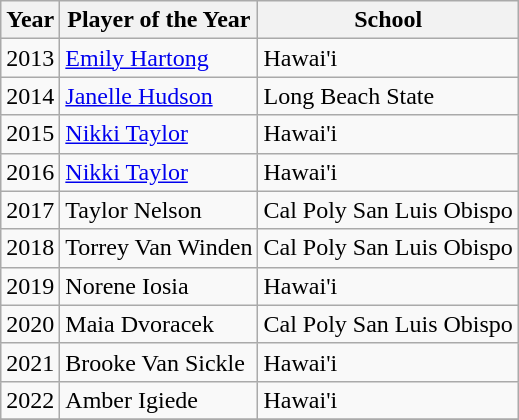<table class="wikitable">
<tr>
<th>Year</th>
<th>Player of the Year</th>
<th>School</th>
</tr>
<tr>
<td>2013</td>
<td><a href='#'>Emily Hartong</a></td>
<td>Hawai'i</td>
</tr>
<tr>
<td>2014</td>
<td><a href='#'>Janelle Hudson</a></td>
<td>Long Beach State</td>
</tr>
<tr>
<td>2015</td>
<td><a href='#'>Nikki Taylor</a></td>
<td>Hawai'i</td>
</tr>
<tr>
<td>2016</td>
<td><a href='#'>Nikki Taylor</a></td>
<td>Hawai'i</td>
</tr>
<tr>
<td>2017</td>
<td>Taylor Nelson</td>
<td>Cal Poly San Luis Obispo</td>
</tr>
<tr>
<td>2018</td>
<td>Torrey Van Winden</td>
<td>Cal Poly San Luis Obispo</td>
</tr>
<tr>
<td>2019</td>
<td>Norene Iosia</td>
<td>Hawai'i</td>
</tr>
<tr>
<td>2020</td>
<td>Maia Dvoracek</td>
<td>Cal Poly San Luis Obispo</td>
</tr>
<tr>
<td>2021</td>
<td>Brooke Van Sickle</td>
<td>Hawai'i</td>
</tr>
<tr>
<td>2022</td>
<td>Amber Igiede</td>
<td>Hawai'i</td>
</tr>
<tr>
</tr>
</table>
